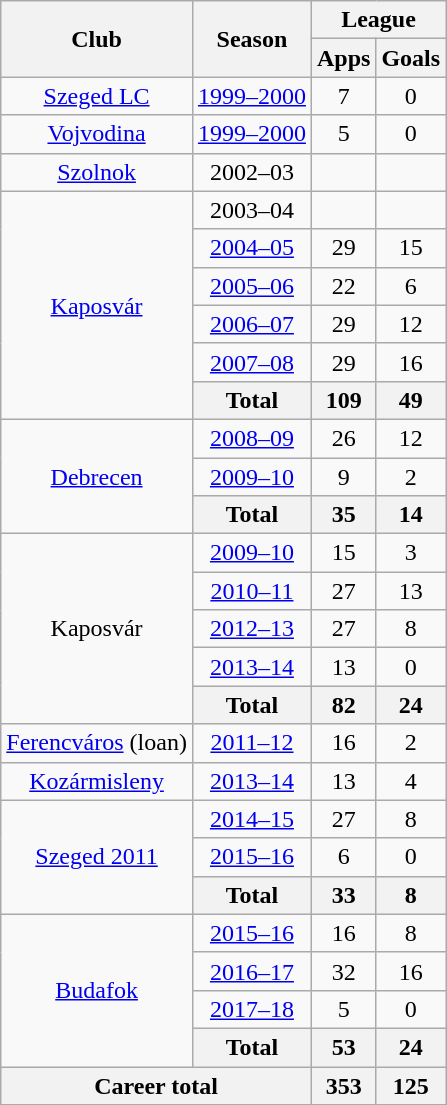<table class="wikitable" style="text-align:center">
<tr>
<th rowspan="2">Club</th>
<th rowspan="2">Season</th>
<th colspan="2">League</th>
</tr>
<tr>
<th>Apps</th>
<th>Goals</th>
</tr>
<tr>
<td><a href='#'>Szeged LC</a></td>
<td><a href='#'>1999–2000</a></td>
<td>7</td>
<td>0</td>
</tr>
<tr>
<td><a href='#'>Vojvodina</a></td>
<td><a href='#'>1999–2000</a></td>
<td>5</td>
<td>0</td>
</tr>
<tr>
<td><a href='#'>Szolnok</a></td>
<td>2002–03</td>
<td></td>
<td></td>
</tr>
<tr>
<td rowspan="6"><a href='#'>Kaposvár</a></td>
<td>2003–04</td>
<td></td>
<td></td>
</tr>
<tr>
<td><a href='#'>2004–05</a></td>
<td>29</td>
<td>15</td>
</tr>
<tr>
<td><a href='#'>2005–06</a></td>
<td>22</td>
<td>6</td>
</tr>
<tr>
<td><a href='#'>2006–07</a></td>
<td>29</td>
<td>12</td>
</tr>
<tr>
<td><a href='#'>2007–08</a></td>
<td>29</td>
<td>16</td>
</tr>
<tr>
<th>Total</th>
<th>109</th>
<th>49</th>
</tr>
<tr>
<td rowspan="3"><a href='#'>Debrecen</a></td>
<td><a href='#'>2008–09</a></td>
<td>26</td>
<td>12</td>
</tr>
<tr>
<td><a href='#'>2009–10</a></td>
<td>9</td>
<td>2</td>
</tr>
<tr>
<th>Total</th>
<th>35</th>
<th>14</th>
</tr>
<tr>
<td rowspan="5">Kaposvár</td>
<td><a href='#'>2009–10</a></td>
<td>15</td>
<td>3</td>
</tr>
<tr>
<td><a href='#'>2010–11</a></td>
<td>27</td>
<td>13</td>
</tr>
<tr>
<td><a href='#'>2012–13</a></td>
<td>27</td>
<td>8</td>
</tr>
<tr>
<td><a href='#'>2013–14</a></td>
<td>13</td>
<td>0</td>
</tr>
<tr>
<th>Total</th>
<th>82</th>
<th>24</th>
</tr>
<tr>
<td><a href='#'>Ferencváros</a> (loan)</td>
<td><a href='#'>2011–12</a></td>
<td>16</td>
<td>2</td>
</tr>
<tr>
<td><a href='#'>Kozármisleny</a></td>
<td><a href='#'>2013–14</a></td>
<td>13</td>
<td>4</td>
</tr>
<tr>
<td rowspan="3"><a href='#'>Szeged 2011</a></td>
<td><a href='#'>2014–15</a></td>
<td>27</td>
<td>8</td>
</tr>
<tr>
<td><a href='#'>2015–16</a></td>
<td>6</td>
<td>0</td>
</tr>
<tr>
<th>Total</th>
<th>33</th>
<th>8</th>
</tr>
<tr>
<td rowspan="4"><a href='#'>Budafok</a></td>
<td><a href='#'>2015–16</a></td>
<td>16</td>
<td>8</td>
</tr>
<tr>
<td><a href='#'>2016–17</a></td>
<td>32</td>
<td>16</td>
</tr>
<tr>
<td><a href='#'>2017–18</a></td>
<td>5</td>
<td>0</td>
</tr>
<tr>
<th>Total</th>
<th>53</th>
<th>24</th>
</tr>
<tr>
<th colspan="2">Career total</th>
<th>353</th>
<th>125</th>
</tr>
</table>
